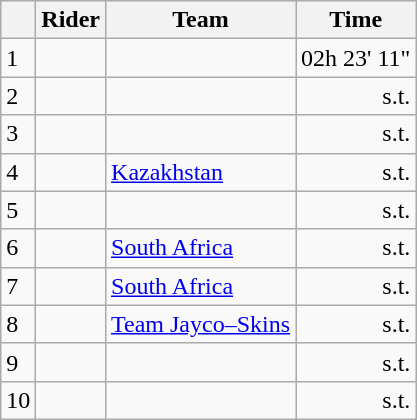<table class=wikitable>
<tr>
<th></th>
<th>Rider</th>
<th>Team</th>
<th>Time</th>
</tr>
<tr>
<td>1</td>
<td> </td>
<td></td>
<td align=right>02h 23' 11"</td>
</tr>
<tr>
<td>2</td>
<td></td>
<td></td>
<td align=right>s.t.</td>
</tr>
<tr>
<td>3</td>
<td></td>
<td></td>
<td align=right>s.t.</td>
</tr>
<tr>
<td>4</td>
<td></td>
<td><a href='#'>Kazakhstan</a></td>
<td align=right>s.t.</td>
</tr>
<tr>
<td>5</td>
<td></td>
<td></td>
<td align=right>s.t.</td>
</tr>
<tr>
<td>6</td>
<td></td>
<td><a href='#'>South Africa</a></td>
<td align=right>s.t.</td>
</tr>
<tr>
<td>7</td>
<td></td>
<td><a href='#'>South Africa</a></td>
<td align=right>s.t.</td>
</tr>
<tr>
<td>8</td>
<td></td>
<td><a href='#'>Team Jayco–Skins</a></td>
<td align=right>s.t.</td>
</tr>
<tr>
<td>9</td>
<td></td>
<td></td>
<td align=right>s.t.</td>
</tr>
<tr>
<td>10</td>
<td></td>
<td></td>
<td align=right>s.t.</td>
</tr>
</table>
